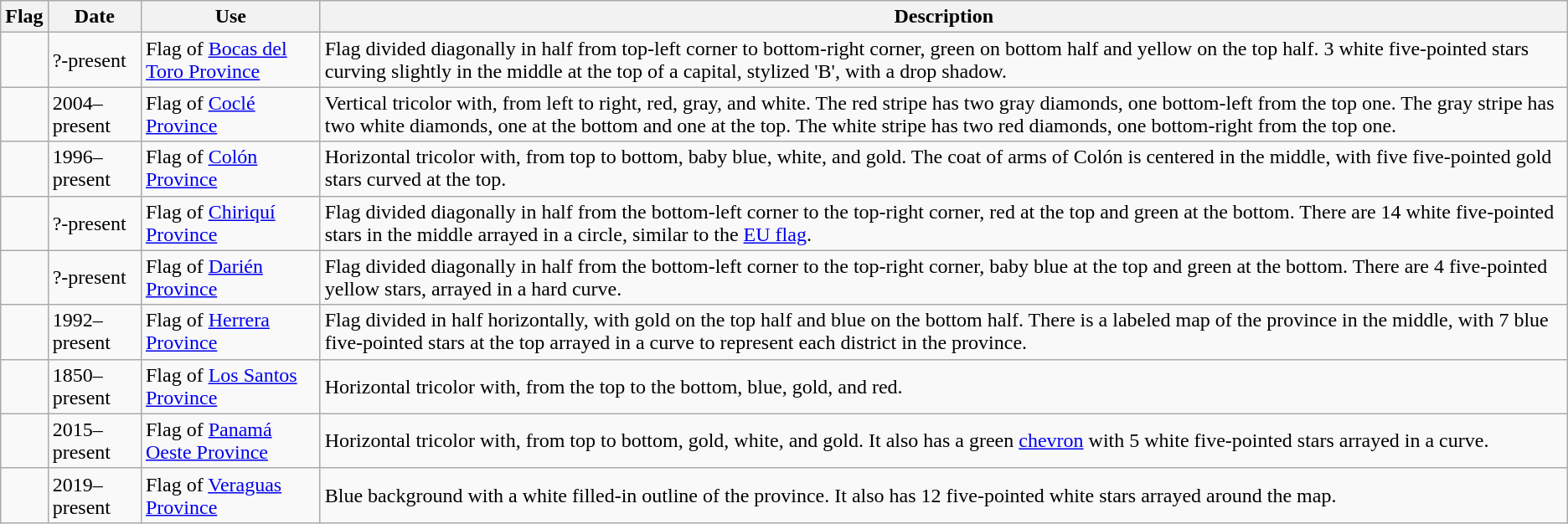<table class="wikitable">
<tr>
<th>Flag</th>
<th>Date</th>
<th>Use</th>
<th>Description</th>
</tr>
<tr>
<td></td>
<td>?-present</td>
<td>Flag of <a href='#'>Bocas del Toro Province</a></td>
<td>Flag divided diagonally in half from top-left corner to bottom-right corner, green on bottom half and yellow on the top half. 3 white five-pointed stars curving slightly in the middle at the top of a capital, stylized 'B', with a drop shadow.</td>
</tr>
<tr>
<td></td>
<td>2004–present</td>
<td>Flag of <a href='#'>Coclé Province</a></td>
<td>Vertical tricolor with, from left to right, red, gray, and white. The red stripe has two gray diamonds, one bottom-left from the top one. The gray stripe has two white diamonds, one at the bottom and one at the top. The white stripe has two red diamonds, one bottom-right from the top one.</td>
</tr>
<tr>
<td></td>
<td>1996–present</td>
<td>Flag of <a href='#'>Colón Province</a></td>
<td>Horizontal tricolor with, from top to bottom, baby blue, white, and gold. The coat of arms of Colón is centered in the middle, with five five-pointed gold stars curved at the top.</td>
</tr>
<tr>
<td></td>
<td>?-present</td>
<td>Flag of <a href='#'>Chiriquí Province</a></td>
<td>Flag divided diagonally in half from the bottom-left corner to the top-right corner, red at the top and green at the bottom. There are 14 white five-pointed stars in the middle arrayed in a circle, similar to the <a href='#'>EU flag</a>.</td>
</tr>
<tr>
<td></td>
<td>?-present</td>
<td>Flag of <a href='#'>Darién Province</a></td>
<td>Flag divided diagonally in half from the bottom-left corner to the top-right corner, baby blue at the top and green at the bottom. There are 4 five-pointed yellow stars, arrayed in a hard curve.</td>
</tr>
<tr>
<td></td>
<td>1992–present</td>
<td>Flag of <a href='#'>Herrera Province</a></td>
<td>Flag divided in half horizontally, with gold on the top half and blue on the bottom half. There is a labeled map of the province in the middle, with 7 blue five-pointed stars at the top arrayed in a curve to represent each district in the province.</td>
</tr>
<tr>
<td></td>
<td>1850–present</td>
<td>Flag of <a href='#'>Los Santos Province</a></td>
<td>Horizontal tricolor with, from the top to the bottom, blue, gold, and red.</td>
</tr>
<tr>
<td></td>
<td>2015–present</td>
<td>Flag of <a href='#'>Panamá Oeste Province</a></td>
<td>Horizontal tricolor with, from top to bottom, gold, white, and gold. It also has a green <a href='#'>chevron</a> with 5 white five-pointed stars arrayed in a curve.</td>
</tr>
<tr>
<td></td>
<td>2019–present</td>
<td>Flag of <a href='#'>Veraguas Province</a></td>
<td>Blue background with a white filled-in outline of the province. It also has 12 five-pointed white stars arrayed around the map.</td>
</tr>
</table>
